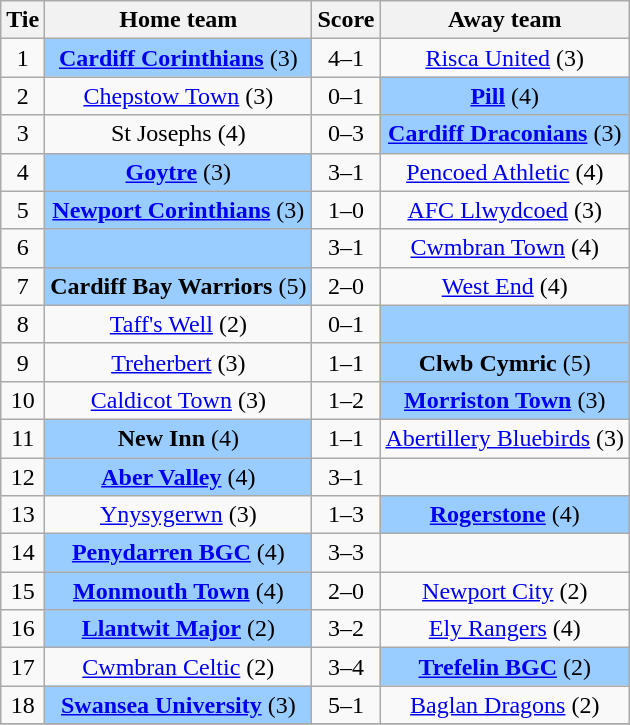<table class="wikitable" style="text-align:center">
<tr>
<th>Tie</th>
<th>Home team</th>
<th>Score</th>
<th>Away team</th>
</tr>
<tr>
<td>1</td>
<td style="background:#9acdff;"><strong><a href='#'>Cardiff Corinthians</a></strong> (3)</td>
<td>4–1</td>
<td><a href='#'>Risca United</a> (3)</td>
</tr>
<tr>
<td>2</td>
<td><a href='#'>Chepstow Town</a> (3)</td>
<td>0–1</td>
<td style="background:#9acdff;"><strong><a href='#'>Pill</a></strong> (4)</td>
</tr>
<tr>
<td>3</td>
<td>St Josephs (4)</td>
<td>0–3</td>
<td style="background:#9acdff;"><strong><a href='#'>Cardiff Draconians</a></strong> (3)</td>
</tr>
<tr>
<td>4</td>
<td style="background:#9acdff;"><strong><a href='#'>Goytre</a></strong> (3)</td>
<td>3–1</td>
<td><a href='#'>Pencoed Athletic</a> (4)</td>
</tr>
<tr>
<td>5</td>
<td style="background:#9acdff;"><strong><a href='#'>Newport Corinthians</a></strong> (3)</td>
<td>1–0</td>
<td><a href='#'>AFC Llwydcoed</a> (3)</td>
</tr>
<tr>
<td>6</td>
<td style="background:#9acdff;"></td>
<td>3–1</td>
<td><a href='#'>Cwmbran Town</a> (4)</td>
</tr>
<tr>
<td>7</td>
<td style="background:#9acdff;"><strong>Cardiff Bay Warriors</strong> (5)</td>
<td>2–0</td>
<td><a href='#'>West End</a> (4)</td>
</tr>
<tr>
<td>8</td>
<td><a href='#'>Taff's Well</a> (2)</td>
<td>0–1</td>
<td style="background:#9acdff;"></td>
</tr>
<tr>
<td>9</td>
<td><a href='#'>Treherbert</a> (3)</td>
<td>1–1 </td>
<td style="background:#9acdff;"><strong>Clwb Cymric</strong> (5)</td>
</tr>
<tr>
<td>10</td>
<td><a href='#'>Caldicot Town</a> (3)</td>
<td>1–2</td>
<td style="background:#9acdff;"><strong><a href='#'>Morriston Town</a></strong> (3)</td>
</tr>
<tr>
<td>11</td>
<td style="background:#9acdff;"><strong>New Inn</strong> (4)</td>
<td>1–1 </td>
<td><a href='#'>Abertillery Bluebirds</a> (3)</td>
</tr>
<tr>
<td>12</td>
<td style="background:#9acdff;"><strong><a href='#'>Aber Valley</a></strong> (4)</td>
<td>3–1</td>
<td></td>
</tr>
<tr>
<td>13</td>
<td><a href='#'>Ynysygerwn</a> (3)</td>
<td>1–3</td>
<td style="background:#9acdff;"><strong><a href='#'>Rogerstone</a></strong> (4)</td>
</tr>
<tr>
<td>14</td>
<td style="background:#9acdff;"><strong><a href='#'>Penydarren BGC</a></strong> (4)</td>
<td>3–3 </td>
<td></td>
</tr>
<tr>
<td>15</td>
<td style="background:#9acdff;"><strong><a href='#'>Monmouth Town</a></strong> (4)</td>
<td>2–0</td>
<td><a href='#'>Newport City</a> (2)</td>
</tr>
<tr>
<td>16</td>
<td style="background:#9acdff;"><strong><a href='#'>Llantwit Major</a></strong> (2)</td>
<td>3–2</td>
<td><a href='#'>Ely Rangers</a> (4)</td>
</tr>
<tr>
<td>17</td>
<td><a href='#'>Cwmbran Celtic</a> (2)</td>
<td>3–4</td>
<td style="background:#9acdff;"><strong><a href='#'>Trefelin BGC</a></strong> (2)</td>
</tr>
<tr>
<td>18</td>
<td style="background:#9acdff;"><strong><a href='#'>Swansea University</a></strong> (3)</td>
<td>5–1</td>
<td><a href='#'>Baglan Dragons</a> (2)</td>
</tr>
<tr>
</tr>
</table>
